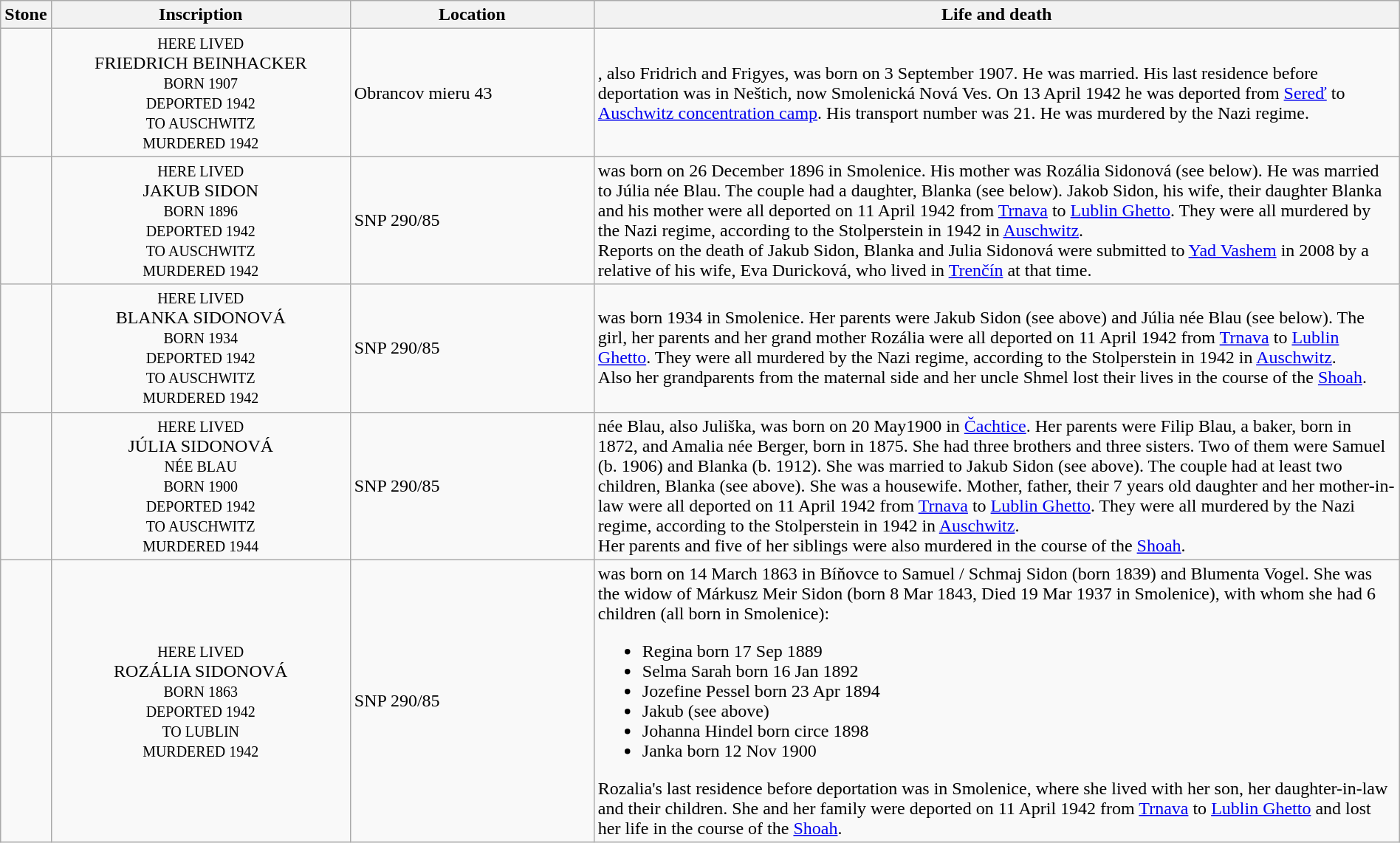<table class="wikitable sortable toptextcells" style="width:100%">
<tr>
<th class="hintergrundfarbe6 unsortable" width="120px">Stone</th>
<th class="hintergrundfarbe6 unsortable" style ="width:22%;">Inscription</th>
<th class="hintergrundfarbe6" data-sort-type="text" style ="width:18%;">Location</th>
<th class="hintergrundfarbe6" style="width:100%;">Life and death</th>
</tr>
<tr>
<td style="text-align:center"></td>
<td style="text-align:center"><div><small>HERE LIVED</small><br>FRIEDRICH BEINHACKER<br><small>BORN 1907<br>DEPORTED 1942<br>TO AUSCHWITZ<br>MURDERED 1942</small></div></td>
<td>Obrancov mieru 43</td>
<td><strong></strong>, also Fridrich and Frigyes, was born on 3 September 1907. He was married. His last residence before deportation was in Neštich, now Smolenická Nová Ves. On 13 April 1942 he was deported from <a href='#'>Sereď</a> to <a href='#'>Auschwitz concentration camp</a>. His transport number was 21. He was murdered by the Nazi regime.</td>
</tr>
<tr>
<td></td>
<td style="text-align:center"><div><small>HERE LIVED</small><br>JAKUB SIDON<br><small>BORN 1896<br>DEPORTED 1942<br>TO AUSCHWITZ<br>MURDERED 1942</small></div></td>
<td>SNP 290/85</td>
<td><strong></strong> was born on 26 December 1896 in Smolenice. His mother was Rozália Sidonová (see below). He was married to Júlia née Blau. The couple had a daughter, Blanka (see below). Jakob Sidon, his wife, their daughter Blanka and his mother were all deported on 11 April 1942 from <a href='#'>Trnava</a> to <a href='#'>Lublin Ghetto</a>. They were all murdered by the Nazi regime, according to the Stolperstein in 1942 in <a href='#'>Auschwitz</a>.<br>Reports on the death of Jakub Sidon, Blanka and Julia Sidonová were submitted to <a href='#'>Yad Vashem</a> in 2008 by a relative of his wife, Eva Duricková, who lived in <a href='#'>Trenčín</a> at that time.</td>
</tr>
<tr>
<td></td>
<td style="text-align:center"><div><small>HERE LIVED</small><br>BLANKA SIDONOVÁ<br><small>BORN 1934<br>DEPORTED 1942<br>TO AUSCHWITZ<br>MURDERED 1942</small></div></td>
<td>SNP 290/85</td>
<td><strong></strong> was born 1934 in Smolenice. Her parents were Jakub Sidon (see above) and Júlia née Blau (see below). The girl, her parents and her grand mother Rozália were all deported on 11 April 1942 from <a href='#'>Trnava</a> to <a href='#'>Lublin Ghetto</a>. They were all murdered by the Nazi regime, according to the Stolperstein in 1942 in <a href='#'>Auschwitz</a>.<br>Also her grandparents from the maternal side and her uncle Shmel lost their lives in the course of the <a href='#'>Shoah</a>.</td>
</tr>
<tr>
<td></td>
<td style="text-align:center"><div><small>HERE LIVED</small><br>JÚLIA SIDONOVÁ<br><small>NÉE BLAU<br>BORN 1900<br>DEPORTED 1942<br>TO AUSCHWITZ<br>MURDERED 1944</small></div></td>
<td>SNP 290/85</td>
<td><strong></strong> née Blau, also Juliška, was born on 20 May1900 in <a href='#'>Čachtice</a>. Her parents were Filip Blau, a baker, born in 1872, and Amalia née Berger, born in 1875. She had three brothers and three sisters. Two of them were Samuel (b. 1906) and Blanka (b. 1912). She was married to Jakub Sidon (see above). The couple had at least two children, Blanka (see above). She was a housewife. Mother, father, their 7 years old daughter and her mother-in-law were all deported on 11 April 1942 from <a href='#'>Trnava</a> to <a href='#'>Lublin Ghetto</a>. They were all murdered by the Nazi regime, according to the Stolperstein in 1942 in <a href='#'>Auschwitz</a>.<br>Her parents and five of her siblings were also murdered in the course of the <a href='#'>Shoah</a>.</td>
</tr>
<tr>
<td></td>
<td style="text-align:center"><div><small>HERE LIVED</small><br>ROZÁLIA SIDONOVÁ<br><small>BORN 1863<br>DEPORTED 1942<br>TO LUBLIN<br>MURDERED 1942</small></div></td>
<td>SNP 290/85</td>
<td><strong></strong> was born on 14 March 1863 in Bíňovce to Samuel / Schmaj Sidon (born 1839) and Blumenta Vogel. She was the widow of Márkusz Meir Sidon (born 8 Mar 1843, Died 19 Mar 1937 in Smolenice), with whom she had 6 children (all born in Smolenice):<br><ul><li>Regina born 17 Sep 1889 </li><li>Selma Sarah born 16 Jan 1892 </li><li>Jozefine Pessel born 23 Apr 1894 </li><li>Jakub (see above) </li><li>Johanna Hindel born circe 1898 </li><li>Janka born 12 Nov 1900 </li></ul>Rozalia's last residence before deportation was in Smolenice, where she lived with her son, her daughter-in-law and their children. She and her family were deported on 11 April 1942 from <a href='#'>Trnava</a> to <a href='#'>Lublin Ghetto</a> and lost her life in the course of the <a href='#'>Shoah</a>.</td>
</tr>
</table>
